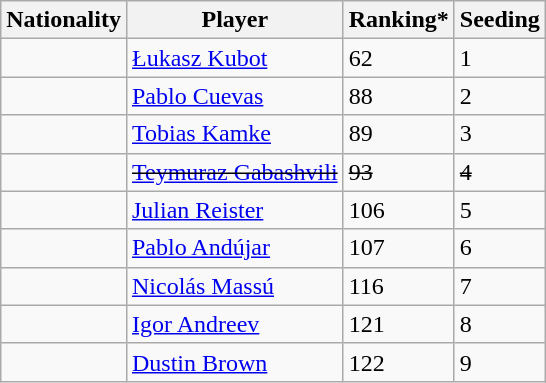<table class="wikitable" border="1">
<tr>
<th>Nationality</th>
<th>Player</th>
<th>Ranking*</th>
<th>Seeding</th>
</tr>
<tr>
<td></td>
<td><a href='#'>Łukasz Kubot</a></td>
<td>62</td>
<td>1</td>
</tr>
<tr>
<td></td>
<td><a href='#'>Pablo Cuevas</a></td>
<td>88</td>
<td>2</td>
</tr>
<tr>
<td></td>
<td><a href='#'>Tobias Kamke</a></td>
<td>89</td>
<td>3</td>
</tr>
<tr>
<td></td>
<td><s><a href='#'>Teymuraz Gabashvili</a></s></td>
<td><s>93</s></td>
<td><s>4</s></td>
</tr>
<tr>
<td></td>
<td><a href='#'>Julian Reister</a></td>
<td>106</td>
<td>5</td>
</tr>
<tr>
<td></td>
<td><a href='#'>Pablo Andújar</a></td>
<td>107</td>
<td>6</td>
</tr>
<tr>
<td></td>
<td><a href='#'>Nicolás Massú</a></td>
<td>116</td>
<td>7</td>
</tr>
<tr>
<td></td>
<td><a href='#'>Igor Andreev</a></td>
<td>121</td>
<td>8</td>
</tr>
<tr>
<td></td>
<td><a href='#'>Dustin Brown</a></td>
<td>122</td>
<td>9</td>
</tr>
</table>
